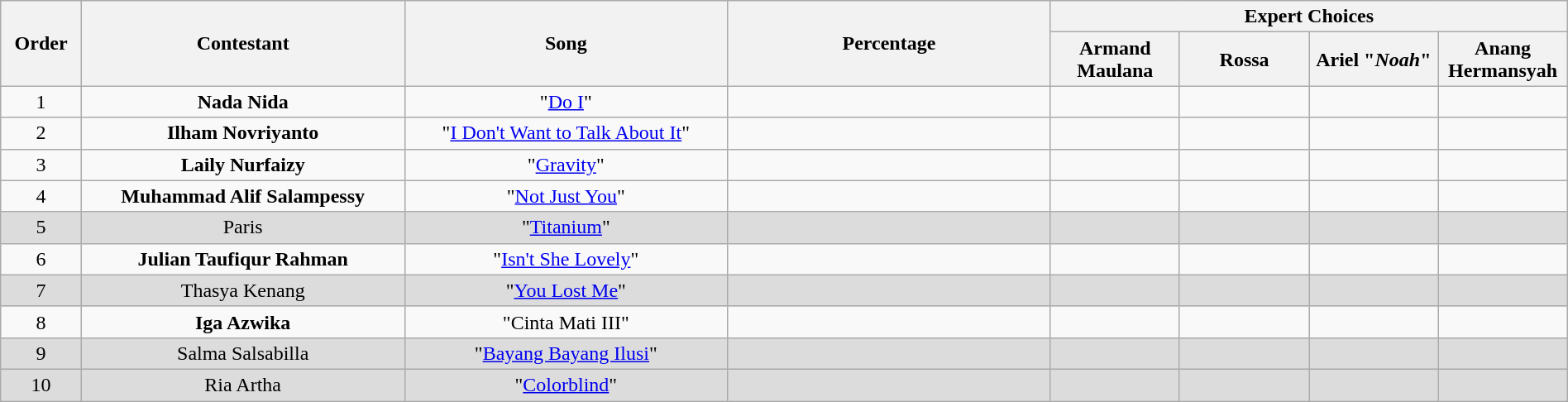<table class="wikitable" style="text-align:center; width:100%;">
<tr>
<th scope="col" rowspan="2" style="width:05%;">Order</th>
<th scope="col" rowspan="2" style="width:20%;">Contestant</th>
<th scope="col" rowspan="2" style="width:20%;">Song</th>
<th scope="col" rowspan="2" style="width:20%;">Percentage</th>
<th scope="col" colspan="4" style="width:32%;">Expert Choices</th>
</tr>
<tr>
<th style="width:08%;">Armand Maulana</th>
<th style="width:08%;">Rossa</th>
<th style="width:08%;">Ariel "<em>Noah</em>"</th>
<th style="width:08%;">Anang Hermansyah</th>
</tr>
<tr>
<td>1</td>
<td><strong>Nada Nida</strong></td>
<td>"<a href='#'>Do I</a>"</td>
<td></td>
<td></td>
<td></td>
<td></td>
<td></td>
</tr>
<tr>
<td>2</td>
<td><strong>Ilham Novriyanto</strong></td>
<td>"<a href='#'>I Don't Want to Talk About It</a>"</td>
<td></td>
<td></td>
<td></td>
<td></td>
<td></td>
</tr>
<tr>
<td>3</td>
<td><strong>Laily Nurfaizy</strong></td>
<td>"<a href='#'>Gravity</a>"</td>
<td></td>
<td></td>
<td></td>
<td></td>
<td></td>
</tr>
<tr>
<td>4</td>
<td><strong>Muhammad Alif Salampessy</strong></td>
<td>"<a href='#'>Not Just You</a>"</td>
<td></td>
<td></td>
<td></td>
<td></td>
<td></td>
</tr>
<tr style="background:#DCDCDC;">
<td>5</td>
<td>Paris</td>
<td>"<a href='#'>Titanium</a>"</td>
<td></td>
<td></td>
<td></td>
<td></td>
<td></td>
</tr>
<tr>
<td>6</td>
<td><strong>Julian Taufiqur Rahman</strong></td>
<td>"<a href='#'>Isn't She Lovely</a>"</td>
<td></td>
<td></td>
<td></td>
<td></td>
<td></td>
</tr>
<tr style="background:#DCDCDC;">
<td>7</td>
<td>Thasya Kenang</td>
<td>"<a href='#'>You Lost Me</a>"</td>
<td></td>
<td></td>
<td></td>
<td></td>
<td></td>
</tr>
<tr>
<td>8</td>
<td><strong>Iga Azwika</strong></td>
<td>"Cinta Mati III"</td>
<td></td>
<td></td>
<td></td>
<td></td>
<td></td>
</tr>
<tr style="background:#DCDCDC;">
<td>9</td>
<td>Salma Salsabilla</td>
<td>"<a href='#'>Bayang Bayang Ilusi</a>"</td>
<td></td>
<td></td>
<td></td>
<td></td>
<td></td>
</tr>
<tr style="background:#DCDCDC;">
<td>10</td>
<td>Ria Artha</td>
<td>"<a href='#'>Colorblind</a>"</td>
<td></td>
<td></td>
<td></td>
<td></td>
<td></td>
</tr>
</table>
